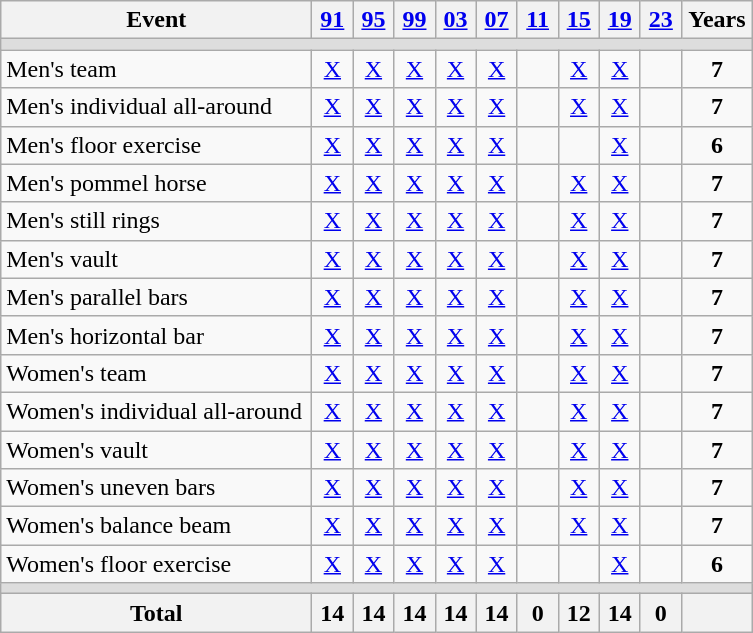<table class="wikitable" style="text-align:center">
<tr>
<th width="200">Event</th>
<th width=20><a href='#'>91</a></th>
<th width=20><a href='#'>95</a></th>
<th width=20><a href='#'>99</a></th>
<th width=20><a href='#'>03</a></th>
<th width=20><a href='#'>07</a></th>
<th width=20><a href='#'>11</a></th>
<th width=20><a href='#'>15</a></th>
<th width=20><a href='#'>19</a></th>
<th width=20><a href='#'>23</a></th>
<th width=40>Years</th>
</tr>
<tr bgcolor=#DDDDDD>
<td colspan=31></td>
</tr>
<tr>
<td align=left>Men's team</td>
<td><a href='#'>X</a></td>
<td><a href='#'>X</a></td>
<td><a href='#'>X</a></td>
<td><a href='#'>X</a></td>
<td><a href='#'>X</a></td>
<td></td>
<td><a href='#'>X</a></td>
<td><a href='#'>X</a></td>
<td></td>
<td><strong>7</strong></td>
</tr>
<tr>
<td align=left>Men's individual all-around</td>
<td><a href='#'>X</a></td>
<td><a href='#'>X</a></td>
<td><a href='#'>X</a></td>
<td><a href='#'>X</a></td>
<td><a href='#'>X</a></td>
<td></td>
<td><a href='#'>X</a></td>
<td><a href='#'>X</a></td>
<td></td>
<td><strong>7</strong></td>
</tr>
<tr>
<td align=left>Men's floor exercise</td>
<td><a href='#'>X</a></td>
<td><a href='#'>X</a></td>
<td><a href='#'>X</a></td>
<td><a href='#'>X</a></td>
<td><a href='#'>X</a></td>
<td></td>
<td></td>
<td><a href='#'>X</a></td>
<td></td>
<td><strong>6</strong></td>
</tr>
<tr>
<td align=left>Men's pommel horse</td>
<td><a href='#'>X</a></td>
<td><a href='#'>X</a></td>
<td><a href='#'>X</a></td>
<td><a href='#'>X</a></td>
<td><a href='#'>X</a></td>
<td></td>
<td><a href='#'>X</a></td>
<td><a href='#'>X</a></td>
<td></td>
<td><strong>7</strong></td>
</tr>
<tr>
<td align=left>Men's still rings</td>
<td><a href='#'>X</a></td>
<td><a href='#'>X</a></td>
<td><a href='#'>X</a></td>
<td><a href='#'>X</a></td>
<td><a href='#'>X</a></td>
<td></td>
<td><a href='#'>X</a></td>
<td><a href='#'>X</a></td>
<td></td>
<td><strong>7</strong></td>
</tr>
<tr>
<td align=left>Men's vault</td>
<td><a href='#'>X</a></td>
<td><a href='#'>X</a></td>
<td><a href='#'>X</a></td>
<td><a href='#'>X</a></td>
<td><a href='#'>X</a></td>
<td></td>
<td><a href='#'>X</a></td>
<td><a href='#'>X</a></td>
<td></td>
<td><strong>7</strong></td>
</tr>
<tr>
<td align=left>Men's parallel bars</td>
<td><a href='#'>X</a></td>
<td><a href='#'>X</a></td>
<td><a href='#'>X</a></td>
<td><a href='#'>X</a></td>
<td><a href='#'>X</a></td>
<td></td>
<td><a href='#'>X</a></td>
<td><a href='#'>X</a></td>
<td></td>
<td><strong>7</strong></td>
</tr>
<tr>
<td align=left>Men's horizontal bar</td>
<td><a href='#'>X</a></td>
<td><a href='#'>X</a></td>
<td><a href='#'>X</a></td>
<td><a href='#'>X</a></td>
<td><a href='#'>X</a></td>
<td></td>
<td><a href='#'>X</a></td>
<td><a href='#'>X</a></td>
<td></td>
<td><strong>7</strong></td>
</tr>
<tr>
<td align=left>Women's team</td>
<td><a href='#'>X</a></td>
<td><a href='#'>X</a></td>
<td><a href='#'>X</a></td>
<td><a href='#'>X</a></td>
<td><a href='#'>X</a></td>
<td></td>
<td><a href='#'>X</a></td>
<td><a href='#'>X</a></td>
<td></td>
<td><strong>7</strong></td>
</tr>
<tr>
<td align=left>Women's individual all-around</td>
<td><a href='#'>X</a></td>
<td><a href='#'>X</a></td>
<td><a href='#'>X</a></td>
<td><a href='#'>X</a></td>
<td><a href='#'>X</a></td>
<td></td>
<td><a href='#'>X</a></td>
<td><a href='#'>X</a></td>
<td></td>
<td><strong>7</strong></td>
</tr>
<tr>
<td align=left>Women's vault</td>
<td><a href='#'>X</a></td>
<td><a href='#'>X</a></td>
<td><a href='#'>X</a></td>
<td><a href='#'>X</a></td>
<td><a href='#'>X</a></td>
<td></td>
<td><a href='#'>X</a></td>
<td><a href='#'>X</a></td>
<td></td>
<td><strong>7</strong></td>
</tr>
<tr>
<td align=left>Women's uneven bars</td>
<td><a href='#'>X</a></td>
<td><a href='#'>X</a></td>
<td><a href='#'>X</a></td>
<td><a href='#'>X</a></td>
<td><a href='#'>X</a></td>
<td></td>
<td><a href='#'>X</a></td>
<td><a href='#'>X</a></td>
<td></td>
<td><strong>7</strong></td>
</tr>
<tr>
<td align=left>Women's balance beam</td>
<td><a href='#'>X</a></td>
<td><a href='#'>X</a></td>
<td><a href='#'>X</a></td>
<td><a href='#'>X</a></td>
<td><a href='#'>X</a></td>
<td></td>
<td><a href='#'>X</a></td>
<td><a href='#'>X</a></td>
<td></td>
<td><strong>7</strong></td>
</tr>
<tr>
<td align=left>Women's floor exercise</td>
<td><a href='#'>X</a></td>
<td><a href='#'>X</a></td>
<td><a href='#'>X</a></td>
<td><a href='#'>X</a></td>
<td><a href='#'>X</a></td>
<td></td>
<td></td>
<td><a href='#'>X</a></td>
<td></td>
<td><strong>6</strong></td>
</tr>
<tr bgcolor=#DDDDDD>
<td colspan=14></td>
</tr>
<tr>
<th>Total</th>
<th>14</th>
<th>14</th>
<th>14</th>
<th>14</th>
<th>14</th>
<th>0</th>
<th>12</th>
<th>14</th>
<th>0</th>
<th></th>
</tr>
</table>
